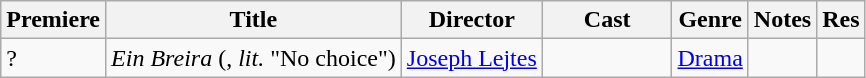<table class="wikitable">
<tr>
<th>Premiere</th>
<th>Title</th>
<th>Director</th>
<th width=15%>Cast</th>
<th>Genre</th>
<th>Notes</th>
<th>Res</th>
</tr>
<tr>
<td>?</td>
<td><em>Ein Breira</em> (, <em>lit.</em> "No choice")</td>
<td><a href='#'>Joseph Lejtes</a></td>
<td></td>
<td><a href='#'>Drama</a></td>
<td></td>
<td></td>
</tr>
</table>
